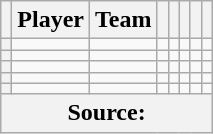<table class="wikitable sortable" style="text-align:left">
<tr>
<th class="unsortable"></th>
<th>Player</th>
<th>Team</th>
<th></th>
<th></th>
<th></th>
<th></th>
<th></th>
</tr>
<tr>
<th></th>
<td></td>
<td></td>
<td></td>
<td></td>
<td></td>
<td></td>
<td></td>
</tr>
<tr>
<th></th>
<td></td>
<td></td>
<td></td>
<td></td>
<td></td>
<td></td>
<td></td>
</tr>
<tr>
<th></th>
<td></td>
<td></td>
<td></td>
<td></td>
<td></td>
<td></td>
<td></td>
</tr>
<tr>
<th></th>
<td></td>
<td></td>
<td></td>
<td></td>
<td></td>
<td></td>
<td></td>
</tr>
<tr>
<th></th>
<td></td>
<td></td>
<td></td>
<td></td>
<td></td>
<td></td>
<td></td>
</tr>
<tr>
<th colspan="8"><strong>Source:</strong></th>
</tr>
</table>
